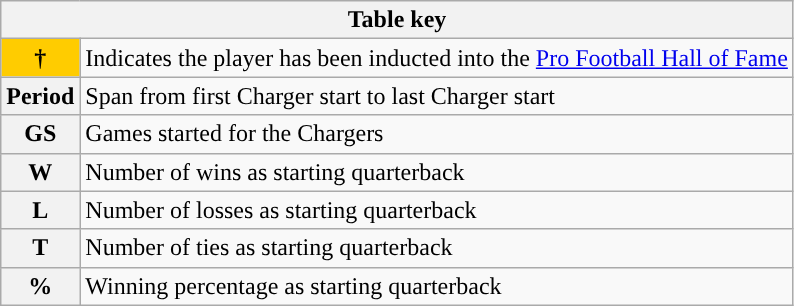<table class="wikitable mw-collapsible">
<tr>
<th scope="colgroup" colspan="2">Table key</th>
</tr>
<tr>
<th scope="row" style="background:#FFCC00">†</th>
<td>Indicates the player has been inducted into the <a href='#'>Pro Football Hall of Fame</a></td>
</tr>
<tr>
<th scope="row">Period</th>
<td>Span from first Charger start to last Charger start</td>
</tr>
<tr>
<th scope="row">GS</th>
<td>Games started for the Chargers</td>
</tr>
<tr>
<th scope="row">W</th>
<td>Number of wins as starting quarterback</td>
</tr>
<tr>
<th scope="row">L</th>
<td>Number of losses as starting quarterback</td>
</tr>
<tr>
<th scope="row">T</th>
<td>Number of ties as starting quarterback</td>
</tr>
<tr>
<th scope="row">%</th>
<td>Winning percentage as starting quarterback</td>
</tr>
</table>
